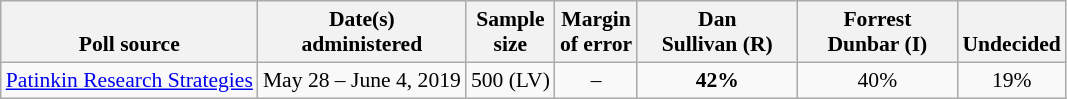<table class="wikitable" style="font-size:90%;text-align:center;">
<tr valign=bottom>
<th>Poll source</th>
<th>Date(s)<br>administered</th>
<th>Sample<br>size</th>
<th>Margin<br>of error</th>
<th style="width:100px;">Dan<br>Sullivan (R)</th>
<th style="width:100px;">Forrest<br>Dunbar (I)</th>
<th>Undecided</th>
</tr>
<tr>
<td style="text-align:left;"><a href='#'>Patinkin Research Strategies</a></td>
<td>May 28 – June 4, 2019</td>
<td>500 (LV)</td>
<td>–</td>
<td><strong>42%</strong></td>
<td>40%</td>
<td>19%</td>
</tr>
</table>
